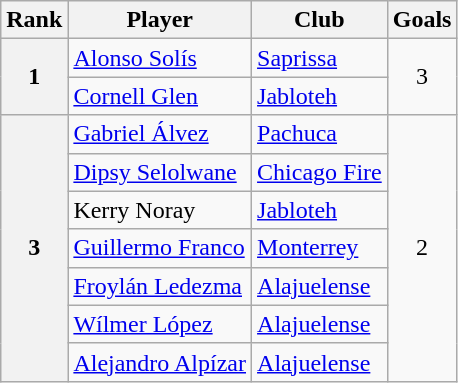<table class="wikitable">
<tr>
<th>Rank</th>
<th>Player</th>
<th>Club</th>
<th>Goals</th>
</tr>
<tr>
<th rowspan="2" align=center>1</th>
<td> <a href='#'>Alonso Solís</a></td>
<td> <a href='#'>Saprissa</a></td>
<td rowspan="2" align=center>3</td>
</tr>
<tr>
<td> <a href='#'>Cornell Glen</a></td>
<td> <a href='#'>Jabloteh</a></td>
</tr>
<tr>
<th rowspan="7" align=center>3</th>
<td> <a href='#'>Gabriel Álvez</a></td>
<td> <a href='#'>Pachuca</a></td>
<td rowspan="7" align=center>2</td>
</tr>
<tr>
<td> <a href='#'>Dipsy Selolwane</a></td>
<td> <a href='#'>Chicago Fire</a></td>
</tr>
<tr>
<td> Kerry Noray</td>
<td> <a href='#'>Jabloteh</a></td>
</tr>
<tr>
<td> <a href='#'>Guillermo Franco</a></td>
<td> <a href='#'>Monterrey</a></td>
</tr>
<tr>
<td> <a href='#'>Froylán Ledezma</a></td>
<td> <a href='#'>Alajuelense</a></td>
</tr>
<tr>
<td> <a href='#'>Wílmer López</a></td>
<td> <a href='#'>Alajuelense</a></td>
</tr>
<tr>
<td> <a href='#'>Alejandro Alpízar</a></td>
<td> <a href='#'>Alajuelense</a></td>
</tr>
</table>
